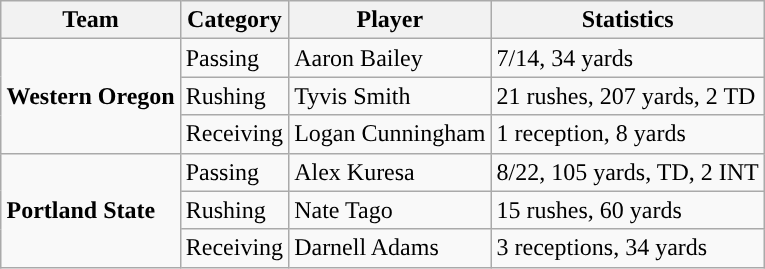<table class="wikitable" style="float: right;">
<tr>
<th>Team</th>
<th>Category</th>
<th>Player</th>
<th>Statistics</th>
</tr>
<tr>
<td rowspan=3><strong>Western Oregon</strong></td>
<td>Passing</td>
<td>Aaron Bailey</td>
<td>7/14, 34 yards</td>
</tr>
<tr>
<td>Rushing</td>
<td>Tyvis Smith</td>
<td>21 rushes, 207 yards, 2 TD</td>
</tr>
<tr>
<td>Receiving</td>
<td>Logan Cunningham</td>
<td>1 reception, 8 yards</td>
</tr>
<tr>
<td rowspan=3><strong>Portland State</strong></td>
<td>Passing</td>
<td>Alex Kuresa</td>
<td>8/22, 105 yards, TD, 2 INT</td>
</tr>
<tr>
<td>Rushing</td>
<td>Nate Tago</td>
<td>15 rushes, 60 yards</td>
</tr>
<tr>
<td>Receiving</td>
<td>Darnell Adams</td>
<td>3 receptions, 34 yards</td>
</tr>
</table>
